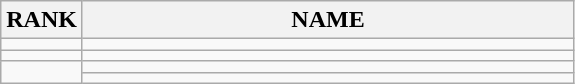<table class="wikitable">
<tr>
<th>RANK</th>
<th style="width: 20em">NAME</th>
</tr>
<tr>
<td align="center"></td>
<td></td>
</tr>
<tr>
<td align="center"></td>
<td></td>
</tr>
<tr>
<td rowspan=2 align="center"></td>
<td></td>
</tr>
<tr>
<td></td>
</tr>
</table>
